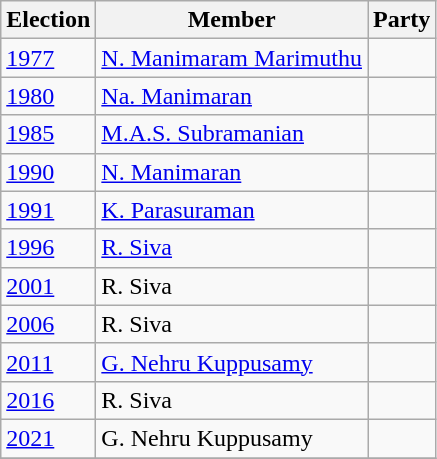<table class="wikitable sortable">
<tr>
<th>Election</th>
<th>Member</th>
<th colspan="2">Party</th>
</tr>
<tr>
<td><a href='#'>1977</a></td>
<td><a href='#'>N. Manimaram Marimuthu</a></td>
<td></td>
</tr>
<tr>
<td><a href='#'>1980</a></td>
<td><a href='#'>Na. Manimaran</a></td>
<td></td>
</tr>
<tr>
<td><a href='#'>1985</a></td>
<td><a href='#'>M.A.S. Subramanian</a></td>
<td></td>
</tr>
<tr>
<td><a href='#'>1990</a></td>
<td><a href='#'>N. Manimaran</a></td>
<td></td>
</tr>
<tr>
<td><a href='#'>1991</a></td>
<td><a href='#'>K. Parasuraman</a></td>
<td></td>
</tr>
<tr>
<td><a href='#'>1996</a></td>
<td><a href='#'>R. Siva</a></td>
<td></td>
</tr>
<tr>
<td><a href='#'>2001</a></td>
<td>R. Siva</td>
<td></td>
</tr>
<tr>
<td><a href='#'>2006</a></td>
<td>R. Siva</td>
<td></td>
</tr>
<tr>
<td><a href='#'>2011</a></td>
<td><a href='#'>G. Nehru Kuppusamy</a></td>
<td></td>
</tr>
<tr>
<td><a href='#'>2016</a></td>
<td>R. Siva</td>
<td></td>
</tr>
<tr>
<td><a href='#'>2021</a></td>
<td>G. Nehru Kuppusamy</td>
<td></td>
</tr>
<tr>
</tr>
</table>
